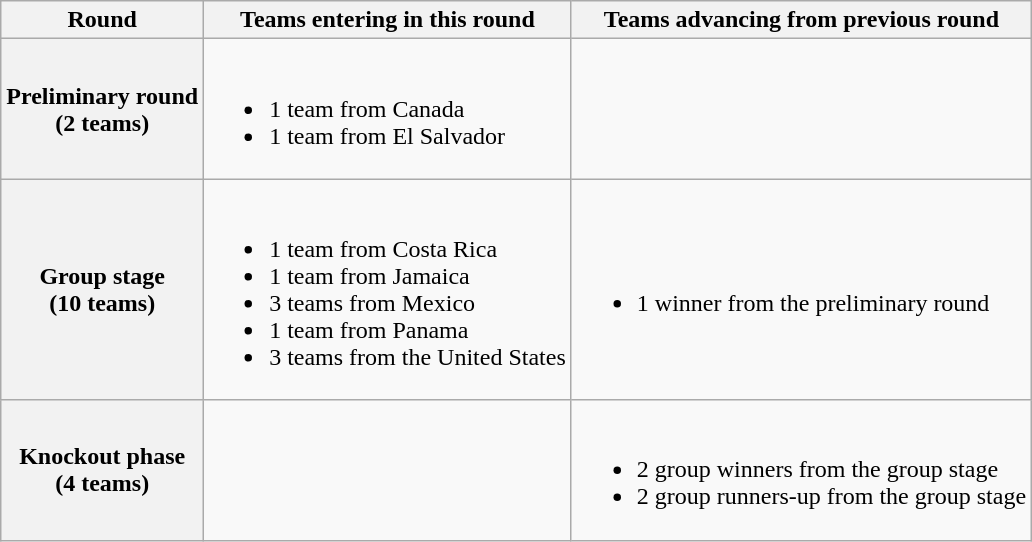<table class="wikitable">
<tr>
<th>Round</th>
<th>Teams entering in this round</th>
<th>Teams advancing from previous round</th>
</tr>
<tr>
<th>Preliminary round<br>(2 teams)</th>
<td><br><ul><li>1 team from Canada</li><li>1 team from El Salvador</li></ul></td>
<td></td>
</tr>
<tr>
<th>Group stage<br>(10 teams)</th>
<td><br><ul><li>1 team from Costa Rica</li><li>1 team from Jamaica</li><li>3 teams from Mexico</li><li>1 team from Panama</li><li>3 teams from the United States</li></ul></td>
<td><br><ul><li>1 winner from the preliminary round</li></ul></td>
</tr>
<tr>
<th>Knockout phase<br>(4 teams)</th>
<td></td>
<td><br><ul><li>2 group winners from the group stage</li><li>2 group runners-up from the group stage</li></ul></td>
</tr>
</table>
